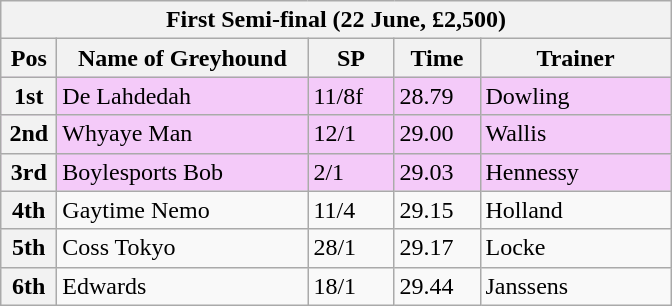<table class="wikitable">
<tr>
<th colspan="6">First Semi-final (22 June, £2,500)</th>
</tr>
<tr>
<th width=30>Pos</th>
<th width=160>Name of Greyhound</th>
<th width=50>SP</th>
<th width=50>Time</th>
<th width=120>Trainer</th>
</tr>
<tr style="background: #f4caf9;">
<th>1st</th>
<td>De Lahdedah</td>
<td>11/8f</td>
<td>28.79</td>
<td>Dowling</td>
</tr>
<tr style="background: #f4caf9;">
<th>2nd</th>
<td>Whyaye Man</td>
<td>12/1</td>
<td>29.00</td>
<td>Wallis</td>
</tr>
<tr style="background: #f4caf9;">
<th>3rd</th>
<td>Boylesports Bob</td>
<td>2/1</td>
<td>29.03</td>
<td>Hennessy</td>
</tr>
<tr>
<th>4th</th>
<td>Gaytime Nemo</td>
<td>11/4</td>
<td>29.15</td>
<td>Holland</td>
</tr>
<tr>
<th>5th</th>
<td>Coss Tokyo</td>
<td>28/1</td>
<td>29.17</td>
<td>Locke</td>
</tr>
<tr>
<th>6th</th>
<td>Edwards</td>
<td>18/1</td>
<td>29.44</td>
<td>Janssens</td>
</tr>
</table>
